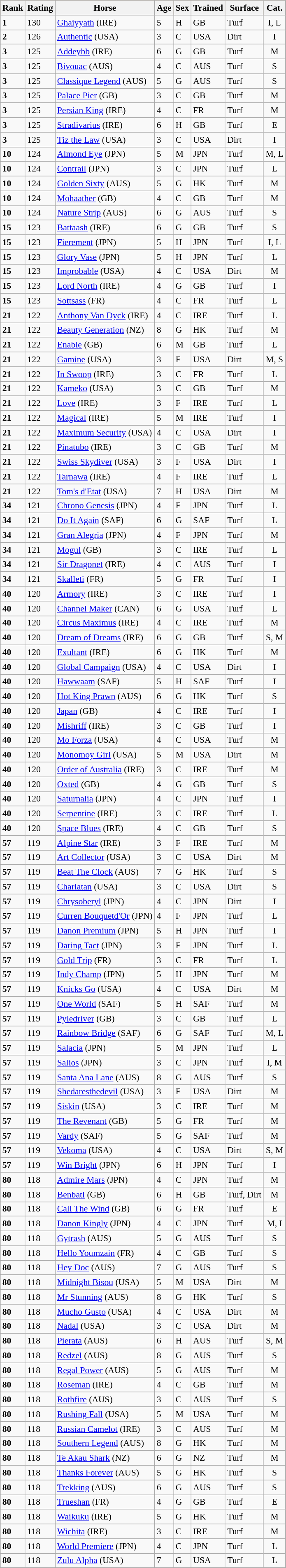<table class="wikitable sortable" style="font-size:90%">
<tr style="background:tan; text-align:center;">
<th><strong>Rank</strong><br></th>
<th><strong>Rating</strong><br></th>
<th><strong>Horse</strong><br></th>
<th><strong>Age</strong><br></th>
<th><strong>Sex</strong><br></th>
<th><strong>Trained</strong><br></th>
<th><strong>Surface</strong><br></th>
<th><strong>Cat.</strong><br></th>
</tr>
<tr>
<td><strong>1</strong></td>
<td>130</td>
<td><a href='#'>Ghaiyyath</a> (IRE)</td>
<td>5</td>
<td>H</td>
<td>GB</td>
<td>Turf</td>
<td align=center>I, L</td>
</tr>
<tr>
<td><strong>2</strong></td>
<td>126</td>
<td><a href='#'>Authentic</a> (USA)</td>
<td>3</td>
<td>C</td>
<td>USA</td>
<td>Dirt</td>
<td align=center>I</td>
</tr>
<tr>
<td><strong>3</strong></td>
<td>125</td>
<td><a href='#'>Addeybb</a> (IRE)</td>
<td>6</td>
<td>G</td>
<td>GB</td>
<td>Turf</td>
<td align=center>M</td>
</tr>
<tr>
<td><strong>3</strong></td>
<td>125</td>
<td><a href='#'>Bivouac</a> (AUS)</td>
<td>4</td>
<td>C</td>
<td>AUS</td>
<td>Turf</td>
<td align=center>S</td>
</tr>
<tr>
<td><strong>3</strong></td>
<td>125</td>
<td><a href='#'>Classique Legend</a> (AUS)</td>
<td>5</td>
<td>G</td>
<td>AUS</td>
<td>Turf</td>
<td align=center>S</td>
</tr>
<tr>
<td><strong>3</strong></td>
<td>125</td>
<td><a href='#'>Palace Pier</a> (GB)</td>
<td>3</td>
<td>C</td>
<td>GB</td>
<td>Turf</td>
<td align=center>M</td>
</tr>
<tr>
<td><strong>3</strong></td>
<td>125</td>
<td><a href='#'>Persian King</a> (IRE)</td>
<td>4</td>
<td>C</td>
<td>FR</td>
<td>Turf</td>
<td align=center>M</td>
</tr>
<tr>
<td><strong>3</strong></td>
<td>125</td>
<td><a href='#'>Stradivarius</a> (IRE)</td>
<td>6</td>
<td>H</td>
<td>GB</td>
<td>Turf</td>
<td align=center>E</td>
</tr>
<tr>
<td><strong>3</strong></td>
<td>125</td>
<td><a href='#'>Tiz the Law</a> (USA)</td>
<td>3</td>
<td>C</td>
<td>USA</td>
<td>Dirt</td>
<td align=center>I</td>
</tr>
<tr>
<td><strong>10</strong></td>
<td>124</td>
<td><a href='#'>Almond Eye</a> (JPN)</td>
<td>5</td>
<td>M</td>
<td>JPN</td>
<td>Turf</td>
<td align=center>M, L</td>
</tr>
<tr>
<td><strong>10</strong></td>
<td>124</td>
<td><a href='#'>Contrail</a> (JPN)</td>
<td>3</td>
<td>C</td>
<td>JPN</td>
<td>Turf</td>
<td align=center>L</td>
</tr>
<tr>
<td><strong>10</strong></td>
<td>124</td>
<td><a href='#'>Golden Sixty</a> (AUS)</td>
<td>5</td>
<td>G</td>
<td>HK</td>
<td>Turf</td>
<td align=center>M</td>
</tr>
<tr>
<td><strong>10</strong></td>
<td>124</td>
<td><a href='#'>Mohaather</a> (GB)</td>
<td>4</td>
<td>C</td>
<td>GB</td>
<td>Turf</td>
<td align=center>M</td>
</tr>
<tr>
<td><strong>10</strong></td>
<td>124</td>
<td><a href='#'>Nature Strip</a> (AUS)</td>
<td>6</td>
<td>G</td>
<td>AUS</td>
<td>Turf</td>
<td align=center>S</td>
</tr>
<tr>
<td><strong>15</strong></td>
<td>123</td>
<td><a href='#'>Battaash</a> (IRE)</td>
<td>6</td>
<td>G</td>
<td>GB</td>
<td>Turf</td>
<td align=center>S</td>
</tr>
<tr>
<td><strong>15</strong></td>
<td>123</td>
<td><a href='#'>Fierement</a> (JPN)</td>
<td>5</td>
<td>H</td>
<td>JPN</td>
<td>Turf</td>
<td align=center>I, L</td>
</tr>
<tr>
<td><strong>15</strong></td>
<td>123</td>
<td><a href='#'>Glory Vase</a> (JPN)</td>
<td>5</td>
<td>H</td>
<td>JPN</td>
<td>Turf</td>
<td align=center>L</td>
</tr>
<tr>
<td><strong>15</strong></td>
<td>123</td>
<td><a href='#'>Improbable</a> (USA)</td>
<td>4</td>
<td>C</td>
<td>USA</td>
<td>Dirt</td>
<td align=center>M</td>
</tr>
<tr>
<td><strong>15</strong></td>
<td>123</td>
<td><a href='#'>Lord North</a> (IRE)</td>
<td>4</td>
<td>G</td>
<td>GB</td>
<td>Turf</td>
<td align=center>I</td>
</tr>
<tr>
<td><strong>15</strong></td>
<td>123</td>
<td><a href='#'>Sottsass</a> (FR)</td>
<td>4</td>
<td>C</td>
<td>FR</td>
<td>Turf</td>
<td align=center>L</td>
</tr>
<tr>
<td><strong>21</strong></td>
<td>122</td>
<td><a href='#'>Anthony Van Dyck</a> (IRE)</td>
<td>4</td>
<td>C</td>
<td>IRE</td>
<td>Turf</td>
<td align=center>L</td>
</tr>
<tr>
<td><strong>21</strong></td>
<td>122</td>
<td><a href='#'>Beauty Generation</a> (NZ)</td>
<td>8</td>
<td>G</td>
<td>HK</td>
<td>Turf</td>
<td align=center>M</td>
</tr>
<tr>
<td><strong>21</strong></td>
<td>122</td>
<td><a href='#'>Enable</a> (GB)</td>
<td>6</td>
<td>M</td>
<td>GB</td>
<td>Turf</td>
<td align=center>L</td>
</tr>
<tr>
<td><strong>21</strong></td>
<td>122</td>
<td><a href='#'>Gamine</a> (USA)</td>
<td>3</td>
<td>F</td>
<td>USA</td>
<td>Dirt</td>
<td align=center>M, S</td>
</tr>
<tr>
<td><strong>21</strong></td>
<td>122</td>
<td><a href='#'>In Swoop</a> (IRE)</td>
<td>3</td>
<td>C</td>
<td>FR</td>
<td>Turf</td>
<td align=center>L</td>
</tr>
<tr>
<td><strong>21</strong></td>
<td>122</td>
<td><a href='#'>Kameko</a> (USA)</td>
<td>3</td>
<td>C</td>
<td>GB</td>
<td>Turf</td>
<td align=center>M</td>
</tr>
<tr>
<td><strong>21</strong></td>
<td>122</td>
<td><a href='#'>Love</a> (IRE)</td>
<td>3</td>
<td>F</td>
<td>IRE</td>
<td>Turf</td>
<td align=center>L</td>
</tr>
<tr>
<td><strong>21</strong></td>
<td>122</td>
<td><a href='#'>Magical</a> (IRE)</td>
<td>5</td>
<td>M</td>
<td>IRE</td>
<td>Turf</td>
<td align=center>I</td>
</tr>
<tr>
<td><strong>21</strong></td>
<td>122</td>
<td><a href='#'>Maximum Security</a> (USA)</td>
<td>4</td>
<td>C</td>
<td>USA</td>
<td>Dirt</td>
<td align=center>I</td>
</tr>
<tr>
<td><strong>21</strong></td>
<td>122</td>
<td><a href='#'>Pinatubo</a> (IRE)</td>
<td>3</td>
<td>C</td>
<td>GB</td>
<td>Turf</td>
<td align=center>M</td>
</tr>
<tr>
<td><strong>21</strong></td>
<td>122</td>
<td><a href='#'>Swiss Skydiver</a> (USA)</td>
<td>3</td>
<td>F</td>
<td>USA</td>
<td>Dirt</td>
<td align=center>I</td>
</tr>
<tr>
<td><strong>21</strong></td>
<td>122</td>
<td><a href='#'>Tarnawa</a> (IRE)</td>
<td>4</td>
<td>F</td>
<td>IRE</td>
<td>Turf</td>
<td align=center>L</td>
</tr>
<tr>
<td><strong>21</strong></td>
<td>122</td>
<td><a href='#'>Tom's d'Etat</a> (USA)</td>
<td>7</td>
<td>H</td>
<td>USA</td>
<td>Dirt</td>
<td align=center>M</td>
</tr>
<tr>
<td><strong>34</strong></td>
<td>121</td>
<td><a href='#'>Chrono Genesis</a> (JPN)</td>
<td>4</td>
<td>F</td>
<td>JPN</td>
<td>Turf</td>
<td align=center>L</td>
</tr>
<tr>
<td><strong>34</strong></td>
<td>121</td>
<td><a href='#'>Do It Again</a> (SAF)</td>
<td>6</td>
<td>G</td>
<td>SAF</td>
<td>Turf</td>
<td align=center>L</td>
</tr>
<tr>
<td><strong>34</strong></td>
<td>121</td>
<td><a href='#'>Gran Alegria</a> (JPN)</td>
<td>4</td>
<td>F</td>
<td>JPN</td>
<td>Turf</td>
<td align=center>M</td>
</tr>
<tr>
<td><strong>34</strong></td>
<td>121</td>
<td><a href='#'>Mogul</a> (GB)</td>
<td>3</td>
<td>C</td>
<td>IRE</td>
<td>Turf</td>
<td align=center>L</td>
</tr>
<tr>
<td><strong>34</strong></td>
<td>121</td>
<td><a href='#'>Sir Dragonet</a> (IRE)</td>
<td>4</td>
<td>C</td>
<td>AUS</td>
<td>Turf</td>
<td align=center>I</td>
</tr>
<tr>
<td><strong>34</strong></td>
<td>121</td>
<td><a href='#'>Skalleti</a> (FR)</td>
<td>5</td>
<td>G</td>
<td>FR</td>
<td>Turf</td>
<td align=center>I</td>
</tr>
<tr>
<td><strong>40</strong></td>
<td>120</td>
<td><a href='#'>Armory</a> (IRE)</td>
<td>3</td>
<td>C</td>
<td>IRE</td>
<td>Turf</td>
<td align=center>I</td>
</tr>
<tr>
<td><strong>40</strong></td>
<td>120</td>
<td><a href='#'>Channel Maker</a> (CAN)</td>
<td>6</td>
<td>G</td>
<td>USA</td>
<td>Turf</td>
<td align=center>L</td>
</tr>
<tr>
<td><strong>40</strong></td>
<td>120</td>
<td><a href='#'>Circus Maximus</a> (IRE)</td>
<td>4</td>
<td>C</td>
<td>IRE</td>
<td>Turf</td>
<td align=center>M</td>
</tr>
<tr>
<td><strong>40</strong></td>
<td>120</td>
<td><a href='#'>Dream of Dreams</a> (IRE)</td>
<td>6</td>
<td>G</td>
<td>GB</td>
<td>Turf</td>
<td align=center>S, M</td>
</tr>
<tr>
<td><strong>40</strong></td>
<td>120</td>
<td><a href='#'>Exultant</a> (IRE)</td>
<td>6</td>
<td>G</td>
<td>HK</td>
<td>Turf</td>
<td align=center>M</td>
</tr>
<tr>
<td><strong>40</strong></td>
<td>120</td>
<td><a href='#'>Global Campaign</a> (USA)</td>
<td>4</td>
<td>C</td>
<td>USA</td>
<td>Dirt</td>
<td align=center>I</td>
</tr>
<tr>
<td><strong>40</strong></td>
<td>120</td>
<td><a href='#'>Hawwaam</a> (SAF)</td>
<td>5</td>
<td>H</td>
<td>SAF</td>
<td>Turf</td>
<td align=center>I</td>
</tr>
<tr>
<td><strong>40</strong></td>
<td>120</td>
<td><a href='#'>Hot King Prawn</a> (AUS)</td>
<td>6</td>
<td>G</td>
<td>HK</td>
<td>Turf</td>
<td align=center>S</td>
</tr>
<tr>
<td><strong>40</strong></td>
<td>120</td>
<td><a href='#'>Japan</a> (GB)</td>
<td>4</td>
<td>C</td>
<td>IRE</td>
<td>Turf</td>
<td align=center>I</td>
</tr>
<tr>
<td><strong>40</strong></td>
<td>120</td>
<td><a href='#'>Mishriff</a> (IRE)</td>
<td>3</td>
<td>C</td>
<td>GB</td>
<td>Turf</td>
<td align=center>I</td>
</tr>
<tr>
<td><strong>40</strong></td>
<td>120</td>
<td><a href='#'>Mo Forza</a> (USA)</td>
<td>4</td>
<td>C</td>
<td>USA</td>
<td>Turf</td>
<td align=center>M</td>
</tr>
<tr>
<td><strong>40</strong></td>
<td>120</td>
<td><a href='#'>Monomoy Girl</a> (USA)</td>
<td>5</td>
<td>M</td>
<td>USA</td>
<td>Dirt</td>
<td align=center>M</td>
</tr>
<tr>
<td><strong>40</strong></td>
<td>120</td>
<td><a href='#'>Order of Australia</a> (IRE)</td>
<td>3</td>
<td>C</td>
<td>IRE</td>
<td>Turf</td>
<td align=center>M</td>
</tr>
<tr>
<td><strong>40</strong></td>
<td>120</td>
<td><a href='#'>Oxted</a> (GB)</td>
<td>4</td>
<td>G</td>
<td>GB</td>
<td>Turf</td>
<td align=center>S</td>
</tr>
<tr>
<td><strong>40</strong></td>
<td>120</td>
<td><a href='#'>Saturnalia</a> (JPN)</td>
<td>4</td>
<td>C</td>
<td>JPN</td>
<td>Turf</td>
<td align=center>I</td>
</tr>
<tr>
<td><strong>40</strong></td>
<td>120</td>
<td><a href='#'>Serpentine</a> (IRE)</td>
<td>3</td>
<td>C</td>
<td>IRE</td>
<td>Turf</td>
<td align=center>L</td>
</tr>
<tr>
<td><strong>40</strong></td>
<td>120</td>
<td><a href='#'>Space Blues</a> (IRE)</td>
<td>4</td>
<td>C</td>
<td>GB</td>
<td>Turf</td>
<td align=center>S</td>
</tr>
<tr>
<td><strong>57</strong></td>
<td>119</td>
<td><a href='#'>Alpine Star</a> (IRE)</td>
<td>3</td>
<td>F</td>
<td>IRE</td>
<td>Turf</td>
<td align=center>M</td>
</tr>
<tr>
<td><strong>57</strong></td>
<td>119</td>
<td><a href='#'>Art Collector</a> (USA)</td>
<td>3</td>
<td>C</td>
<td>USA</td>
<td>Dirt</td>
<td align=center>M</td>
</tr>
<tr>
<td><strong>57</strong></td>
<td>119</td>
<td><a href='#'>Beat The Clock</a> (AUS)</td>
<td>7</td>
<td>G</td>
<td>HK</td>
<td>Turf</td>
<td align=center>S</td>
</tr>
<tr>
<td><strong>57</strong></td>
<td>119</td>
<td><a href='#'>Charlatan</a> (USA)</td>
<td>3</td>
<td>C</td>
<td>USA</td>
<td>Dirt</td>
<td align=center>S</td>
</tr>
<tr>
<td><strong>57</strong></td>
<td>119</td>
<td><a href='#'>Chrysoberyl</a> (JPN)</td>
<td>4</td>
<td>C</td>
<td>JPN</td>
<td>Dirt</td>
<td align=center>I</td>
</tr>
<tr>
<td><strong>57</strong></td>
<td>119</td>
<td><a href='#'>Curren Bouquetd'Or</a> (JPN)</td>
<td>4</td>
<td>F</td>
<td>JPN</td>
<td>Turf</td>
<td align=center>L</td>
</tr>
<tr>
<td><strong>57</strong></td>
<td>119</td>
<td><a href='#'>Danon Premium</a> (JPN)</td>
<td>5</td>
<td>H</td>
<td>JPN</td>
<td>Turf</td>
<td align=center>I</td>
</tr>
<tr>
<td><strong>57</strong></td>
<td>119</td>
<td><a href='#'>Daring Tact</a> (JPN)</td>
<td>3</td>
<td>F</td>
<td>JPN</td>
<td>Turf</td>
<td align=center>L</td>
</tr>
<tr>
<td><strong>57</strong></td>
<td>119</td>
<td><a href='#'>Gold Trip</a> (FR)</td>
<td>3</td>
<td>C</td>
<td>FR</td>
<td>Turf</td>
<td align=center>L</td>
</tr>
<tr>
<td><strong>57</strong></td>
<td>119</td>
<td><a href='#'>Indy Champ</a> (JPN)</td>
<td>5</td>
<td>H</td>
<td>JPN</td>
<td>Turf</td>
<td align=center>M</td>
</tr>
<tr>
<td><strong>57</strong></td>
<td>119</td>
<td><a href='#'>Knicks Go</a> (USA)</td>
<td>4</td>
<td>C</td>
<td>USA</td>
<td>Dirt</td>
<td align=center>M</td>
</tr>
<tr>
<td><strong>57</strong></td>
<td>119</td>
<td><a href='#'>One World</a> (SAF)</td>
<td>5</td>
<td>H</td>
<td>SAF</td>
<td>Turf</td>
<td align=center>M</td>
</tr>
<tr>
<td><strong>57</strong></td>
<td>119</td>
<td><a href='#'>Pyledriver</a> (GB)</td>
<td>3</td>
<td>C</td>
<td>GB</td>
<td>Turf</td>
<td align=center>L</td>
</tr>
<tr>
<td><strong>57</strong></td>
<td>119</td>
<td><a href='#'>Rainbow Bridge</a> (SAF)</td>
<td>6</td>
<td>G</td>
<td>SAF</td>
<td>Turf</td>
<td align=center>M, L</td>
</tr>
<tr>
<td><strong>57</strong></td>
<td>119</td>
<td><a href='#'>Salacia</a> (JPN)</td>
<td>5</td>
<td>M</td>
<td>JPN</td>
<td>Turf</td>
<td align=center>L</td>
</tr>
<tr>
<td><strong>57</strong></td>
<td>119</td>
<td><a href='#'>Salios</a> (JPN)</td>
<td>3</td>
<td>C</td>
<td>JPN</td>
<td>Turf</td>
<td align=center>I, M</td>
</tr>
<tr>
<td><strong>57</strong></td>
<td>119</td>
<td><a href='#'>Santa Ana Lane</a> (AUS)</td>
<td>8</td>
<td>G</td>
<td>AUS</td>
<td>Turf</td>
<td align=center>S</td>
</tr>
<tr>
<td><strong>57</strong></td>
<td>119</td>
<td><a href='#'>Shedaresthedevil</a> (USA)</td>
<td>3</td>
<td>F</td>
<td>USA</td>
<td>Dirt</td>
<td align=center>M</td>
</tr>
<tr>
<td><strong>57</strong></td>
<td>119</td>
<td><a href='#'>Siskin</a> (USA)</td>
<td>3</td>
<td>C</td>
<td>IRE</td>
<td>Turf</td>
<td align=center>M</td>
</tr>
<tr>
<td><strong>57</strong></td>
<td>119</td>
<td><a href='#'>The Revenant</a> (GB)</td>
<td>5</td>
<td>G</td>
<td>FR</td>
<td>Turf</td>
<td align=center>M</td>
</tr>
<tr>
<td><strong>57</strong></td>
<td>119</td>
<td><a href='#'>Vardy</a> (SAF)</td>
<td>5</td>
<td>G</td>
<td>SAF</td>
<td>Turf</td>
<td align=center>M</td>
</tr>
<tr>
<td><strong>57</strong></td>
<td>119</td>
<td><a href='#'>Vekoma</a> (USA)</td>
<td>4</td>
<td>C</td>
<td>USA</td>
<td>Dirt</td>
<td align=center>S, M</td>
</tr>
<tr>
<td><strong>57</strong></td>
<td>119</td>
<td><a href='#'>Win Bright</a> (JPN)</td>
<td>6</td>
<td>H</td>
<td>JPN</td>
<td>Turf</td>
<td align=center>I</td>
</tr>
<tr>
<td><strong>80</strong></td>
<td>118</td>
<td><a href='#'>Admire Mars</a> (JPN)</td>
<td>4</td>
<td>C</td>
<td>JPN</td>
<td>Turf</td>
<td align=center>M</td>
</tr>
<tr>
<td><strong>80</strong></td>
<td>118</td>
<td><a href='#'>Benbatl</a> (GB)</td>
<td>6</td>
<td>H</td>
<td>GB</td>
<td>Turf, Dirt</td>
<td align=center>M</td>
</tr>
<tr>
<td><strong>80</strong></td>
<td>118</td>
<td><a href='#'>Call The Wind</a> (GB)</td>
<td>6</td>
<td>G</td>
<td>FR</td>
<td>Turf</td>
<td align=center>E</td>
</tr>
<tr>
<td><strong>80</strong></td>
<td>118</td>
<td><a href='#'>Danon Kingly</a> (JPN)</td>
<td>4</td>
<td>C</td>
<td>JPN</td>
<td>Turf</td>
<td align=center>M, I</td>
</tr>
<tr>
<td><strong>80</strong></td>
<td>118</td>
<td><a href='#'>Gytrash</a> (AUS)</td>
<td>5</td>
<td>G</td>
<td>AUS</td>
<td>Turf</td>
<td align=center>S</td>
</tr>
<tr>
<td><strong>80</strong></td>
<td>118</td>
<td><a href='#'>Hello Youmzain</a> (FR)</td>
<td>4</td>
<td>C</td>
<td>GB</td>
<td>Turf</td>
<td align=center>S</td>
</tr>
<tr>
<td><strong>80</strong></td>
<td>118</td>
<td><a href='#'>Hey Doc</a> (AUS)</td>
<td>7</td>
<td>G</td>
<td>AUS</td>
<td>Turf</td>
<td align=center>S</td>
</tr>
<tr>
<td><strong>80</strong></td>
<td>118</td>
<td><a href='#'>Midnight Bisou</a> (USA)</td>
<td>5</td>
<td>M</td>
<td>USA</td>
<td>Dirt</td>
<td align=center>M</td>
</tr>
<tr>
<td><strong>80</strong></td>
<td>118</td>
<td><a href='#'>Mr Stunning</a> (AUS)</td>
<td>8</td>
<td>G</td>
<td>HK</td>
<td>Turf</td>
<td align=center>S</td>
</tr>
<tr>
<td><strong>80</strong></td>
<td>118</td>
<td><a href='#'>Mucho Gusto</a> (USA)</td>
<td>4</td>
<td>C</td>
<td>USA</td>
<td>Dirt</td>
<td align=center>M</td>
</tr>
<tr>
<td><strong>80</strong></td>
<td>118</td>
<td><a href='#'>Nadal</a> (USA)</td>
<td>3</td>
<td>C</td>
<td>USA</td>
<td>Dirt</td>
<td align=center>M</td>
</tr>
<tr>
<td><strong>80</strong></td>
<td>118</td>
<td><a href='#'>Pierata</a> (AUS)</td>
<td>6</td>
<td>H</td>
<td>AUS</td>
<td>Turf</td>
<td align=center>S, M</td>
</tr>
<tr>
<td><strong>80</strong></td>
<td>118</td>
<td><a href='#'>Redzel</a> (AUS)</td>
<td>8</td>
<td>G</td>
<td>AUS</td>
<td>Turf</td>
<td align=center>S</td>
</tr>
<tr>
<td><strong>80</strong></td>
<td>118</td>
<td><a href='#'>Regal Power</a> (AUS)</td>
<td>5</td>
<td>G</td>
<td>AUS</td>
<td>Turf</td>
<td align=center>M</td>
</tr>
<tr>
<td><strong>80</strong></td>
<td>118</td>
<td><a href='#'>Roseman</a> (IRE)</td>
<td>4</td>
<td>C</td>
<td>GB</td>
<td>Turf</td>
<td align=center>M</td>
</tr>
<tr>
<td><strong>80</strong></td>
<td>118</td>
<td><a href='#'>Rothfire</a> (AUS)</td>
<td>3</td>
<td>C</td>
<td>AUS</td>
<td>Turf</td>
<td align=center>S</td>
</tr>
<tr>
<td><strong>80</strong></td>
<td>118</td>
<td><a href='#'>Rushing Fall</a> (USA)</td>
<td>5</td>
<td>M</td>
<td>USA</td>
<td>Turf</td>
<td align=center>M</td>
</tr>
<tr>
<td><strong>80</strong></td>
<td>118</td>
<td><a href='#'>Russian Camelot</a> (IRE)</td>
<td>3</td>
<td>C</td>
<td>AUS</td>
<td>Turf</td>
<td align=center>M</td>
</tr>
<tr>
<td><strong>80</strong></td>
<td>118</td>
<td><a href='#'>Southern Legend</a> (AUS)</td>
<td>8</td>
<td>G</td>
<td>HK</td>
<td>Turf</td>
<td align=center>M</td>
</tr>
<tr>
<td><strong>80</strong></td>
<td>118</td>
<td><a href='#'>Te Akau Shark</a> (NZ)</td>
<td>6</td>
<td>G</td>
<td>NZ</td>
<td>Turf</td>
<td align=center>M</td>
</tr>
<tr>
<td><strong>80</strong></td>
<td>118</td>
<td><a href='#'>Thanks Forever</a> (AUS)</td>
<td>5</td>
<td>G</td>
<td>HK</td>
<td>Turf</td>
<td align=center>S</td>
</tr>
<tr>
<td><strong>80</strong></td>
<td>118</td>
<td><a href='#'>Trekking</a> (AUS)</td>
<td>6</td>
<td>G</td>
<td>AUS</td>
<td>Turf</td>
<td align=center>S</td>
</tr>
<tr>
<td><strong>80</strong></td>
<td>118</td>
<td><a href='#'>Trueshan</a> (FR)</td>
<td>4</td>
<td>G</td>
<td>GB</td>
<td>Turf</td>
<td align=center>E</td>
</tr>
<tr>
<td><strong>80</strong></td>
<td>118</td>
<td><a href='#'>Waikuku</a> (IRE)</td>
<td>5</td>
<td>G</td>
<td>HK</td>
<td>Turf</td>
<td align=center>M</td>
</tr>
<tr>
<td><strong>80</strong></td>
<td>118</td>
<td><a href='#'>Wichita</a> (IRE)</td>
<td>3</td>
<td>C</td>
<td>IRE</td>
<td>Turf</td>
<td align=center>M</td>
</tr>
<tr>
<td><strong>80</strong></td>
<td>118</td>
<td><a href='#'>World Premiere</a> (JPN)</td>
<td>4</td>
<td>C</td>
<td>JPN</td>
<td>Turf</td>
<td align=center>L</td>
</tr>
<tr>
<td><strong>80</strong></td>
<td>118</td>
<td><a href='#'>Zulu Alpha</a> (USA)</td>
<td>7</td>
<td>G</td>
<td>USA</td>
<td>Turf</td>
<td align=center>L</td>
</tr>
<tr>
</tr>
</table>
